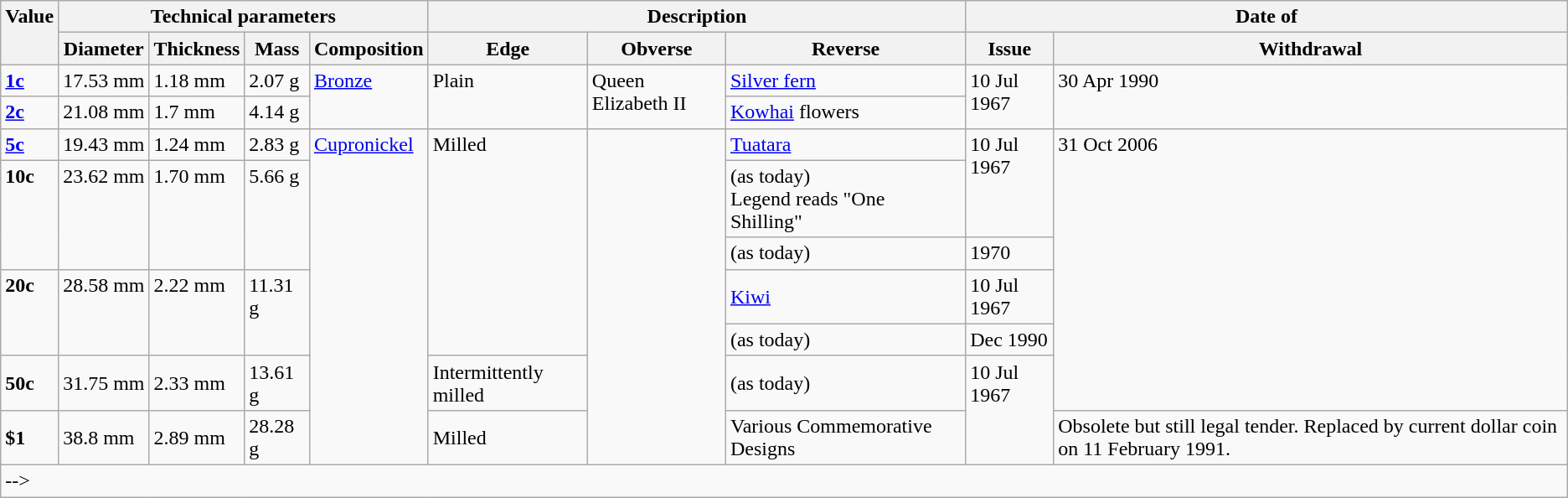<table class="wikitable">
<tr>
<th rowspan=2; valign=top>Value</th>
<th colspan=4>Technical parameters</th>
<th colspan=3>Description</th>
<th colspan=2>Date of</th>
</tr>
<tr>
<th>Diameter</th>
<th>Thickness</th>
<th>Mass</th>
<th>Composition</th>
<th>Edge</th>
<th>Obverse</th>
<th>Reverse</th>
<th>Issue</th>
<th>Withdrawal</th>
</tr>
<tr>
<td><strong><a href='#'>1c</a></strong></td>
<td>17.53 mm</td>
<td>1.18 mm</td>
<td>2.07 g</td>
<td rowspan=2; valign=top><a href='#'>Bronze</a></td>
<td rowspan=2; valign=top>Plain</td>
<td rowspan=2; valign=top>Queen Elizabeth II</td>
<td><a href='#'>Silver fern</a></td>
<td rowspan=2; valign=top>10 Jul 1967</td>
<td rowspan=2; valign=top>30 Apr 1990</td>
</tr>
<tr>
<td><strong><a href='#'>2c</a></strong></td>
<td>21.08 mm</td>
<td>1.7 mm</td>
<td>4.14 g</td>
<td><a href='#'>Kowhai</a> flowers</td>
</tr>
<tr>
<td><strong><a href='#'>5c</a></strong></td>
<td>19.43 mm</td>
<td>1.24 mm</td>
<td>2.83 g</td>
<td rowspan=7; valign=top><a href='#'>Cupronickel</a></td>
<td rowspan=5; valign=top>Milled</td>
<td rowspan=7; valign=top></td>
<td><a href='#'>Tuatara</a></td>
<td rowspan=2; valign=top>10 Jul 1967</td>
<td rowspan=6; valign=top>31 Oct 2006</td>
</tr>
<tr>
<td rowspan=2; valign=top><strong>10c</strong></td>
<td rowspan=2; valign=top>23.62 mm</td>
<td rowspan=2; valign=top>1.70 mm</td>
<td rowspan=2; valign=top>5.66 g</td>
<td>(as today) <br> Legend reads "One Shilling"</td>
</tr>
<tr>
<td>(as today)</td>
<td>1970</td>
</tr>
<tr>
<td rowspan=2; valign=top><strong>20c</strong></td>
<td rowspan=2; valign=top>28.58 mm</td>
<td rowspan=2; valign=top>2.22 mm</td>
<td rowspan=2; valign=top>11.31 g</td>
<td><a href='#'>Kiwi</a></td>
<td>10 Jul 1967</td>
</tr>
<tr>
<td>(as today)</td>
<td>Dec 1990</td>
</tr>
<tr>
<td><strong>50c</strong></td>
<td>31.75 mm</td>
<td>2.33 mm</td>
<td>13.61 g</td>
<td>Intermittently milled</td>
<td>(as today)</td>
<td rowspan=2; valign=top>10 Jul 1967</td>
</tr>
<tr>
<td><strong>$1</strong></td>
<td>38.8 mm</td>
<td>2.89 mm</td>
<td>28.28 g</td>
<td>Milled</td>
<td>Various Commemorative Designs</td>
<td>Obsolete but still legal tender.  Replaced by current dollar coin on 11 February 1991.</td>
</tr>
<tr>
<td colspan=13>--></td>
</tr>
</table>
